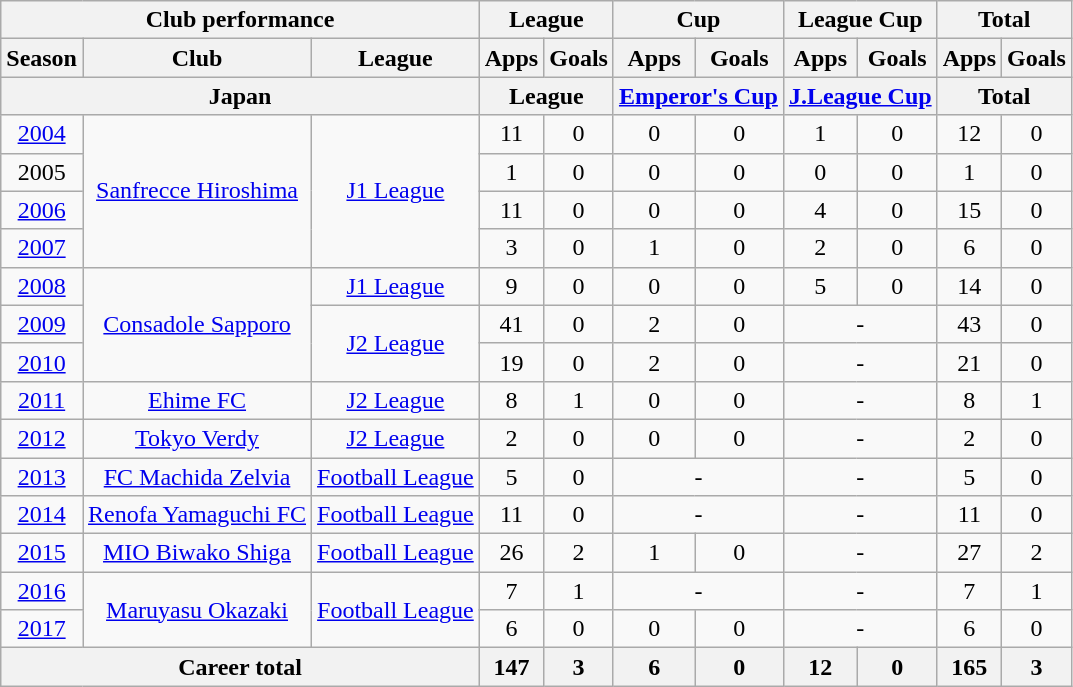<table class="wikitable" style="text-align:center">
<tr>
<th colspan=3>Club performance</th>
<th colspan=2>League</th>
<th colspan=2>Cup</th>
<th colspan=2>League Cup</th>
<th colspan=2>Total</th>
</tr>
<tr>
<th>Season</th>
<th>Club</th>
<th>League</th>
<th>Apps</th>
<th>Goals</th>
<th>Apps</th>
<th>Goals</th>
<th>Apps</th>
<th>Goals</th>
<th>Apps</th>
<th>Goals</th>
</tr>
<tr>
<th colspan=3>Japan</th>
<th colspan=2>League</th>
<th colspan=2><a href='#'>Emperor's Cup</a></th>
<th colspan=2><a href='#'>J.League Cup</a></th>
<th colspan=2>Total</th>
</tr>
<tr>
<td><a href='#'>2004</a></td>
<td rowspan="4"><a href='#'>Sanfrecce Hiroshima</a></td>
<td rowspan="4"><a href='#'>J1 League</a></td>
<td>11</td>
<td>0</td>
<td>0</td>
<td>0</td>
<td>1</td>
<td>0</td>
<td>12</td>
<td>0</td>
</tr>
<tr>
<td>2005</td>
<td>1</td>
<td>0</td>
<td>0</td>
<td>0</td>
<td>0</td>
<td>0</td>
<td>1</td>
<td>0</td>
</tr>
<tr>
<td><a href='#'>2006</a></td>
<td>11</td>
<td>0</td>
<td>0</td>
<td>0</td>
<td>4</td>
<td>0</td>
<td>15</td>
<td>0</td>
</tr>
<tr>
<td><a href='#'>2007</a></td>
<td>3</td>
<td>0</td>
<td>1</td>
<td>0</td>
<td>2</td>
<td>0</td>
<td>6</td>
<td>0</td>
</tr>
<tr>
<td><a href='#'>2008</a></td>
<td rowspan="3"><a href='#'>Consadole Sapporo</a></td>
<td><a href='#'>J1 League</a></td>
<td>9</td>
<td>0</td>
<td>0</td>
<td>0</td>
<td>5</td>
<td>0</td>
<td>14</td>
<td>0</td>
</tr>
<tr>
<td><a href='#'>2009</a></td>
<td rowspan="2"><a href='#'>J2 League</a></td>
<td>41</td>
<td>0</td>
<td>2</td>
<td>0</td>
<td colspan="2">-</td>
<td>43</td>
<td>0</td>
</tr>
<tr>
<td><a href='#'>2010</a></td>
<td>19</td>
<td>0</td>
<td>2</td>
<td>0</td>
<td colspan="2">-</td>
<td>21</td>
<td>0</td>
</tr>
<tr>
<td><a href='#'>2011</a></td>
<td><a href='#'>Ehime FC</a></td>
<td><a href='#'>J2 League</a></td>
<td>8</td>
<td>1</td>
<td>0</td>
<td>0</td>
<td colspan="2">-</td>
<td>8</td>
<td>1</td>
</tr>
<tr>
<td><a href='#'>2012</a></td>
<td><a href='#'>Tokyo Verdy</a></td>
<td><a href='#'>J2 League</a></td>
<td>2</td>
<td>0</td>
<td>0</td>
<td>0</td>
<td colspan="2">-</td>
<td>2</td>
<td>0</td>
</tr>
<tr>
<td><a href='#'>2013</a></td>
<td><a href='#'>FC Machida Zelvia</a></td>
<td><a href='#'>Football League</a></td>
<td>5</td>
<td>0</td>
<td colspan="2">-</td>
<td colspan="2">-</td>
<td>5</td>
<td>0</td>
</tr>
<tr>
<td><a href='#'>2014</a></td>
<td><a href='#'>Renofa Yamaguchi FC</a></td>
<td><a href='#'>Football League</a></td>
<td>11</td>
<td>0</td>
<td colspan="2">-</td>
<td colspan="2">-</td>
<td>11</td>
<td>0</td>
</tr>
<tr>
<td><a href='#'>2015</a></td>
<td><a href='#'>MIO Biwako Shiga</a></td>
<td><a href='#'>Football League</a></td>
<td>26</td>
<td>2</td>
<td>1</td>
<td>0</td>
<td colspan="2">-</td>
<td>27</td>
<td>2</td>
</tr>
<tr>
<td><a href='#'>2016</a></td>
<td rowspan="2"><a href='#'>Maruyasu Okazaki</a></td>
<td rowspan="2"><a href='#'>Football League</a></td>
<td>7</td>
<td>1</td>
<td colspan="2">-</td>
<td colspan="2">-</td>
<td>7</td>
<td>1</td>
</tr>
<tr>
<td><a href='#'>2017</a></td>
<td>6</td>
<td>0</td>
<td>0</td>
<td>0</td>
<td colspan="2">-</td>
<td>6</td>
<td>0</td>
</tr>
<tr>
<th colspan=3>Career total</th>
<th>147</th>
<th>3</th>
<th>6</th>
<th>0</th>
<th>12</th>
<th>0</th>
<th>165</th>
<th>3</th>
</tr>
</table>
